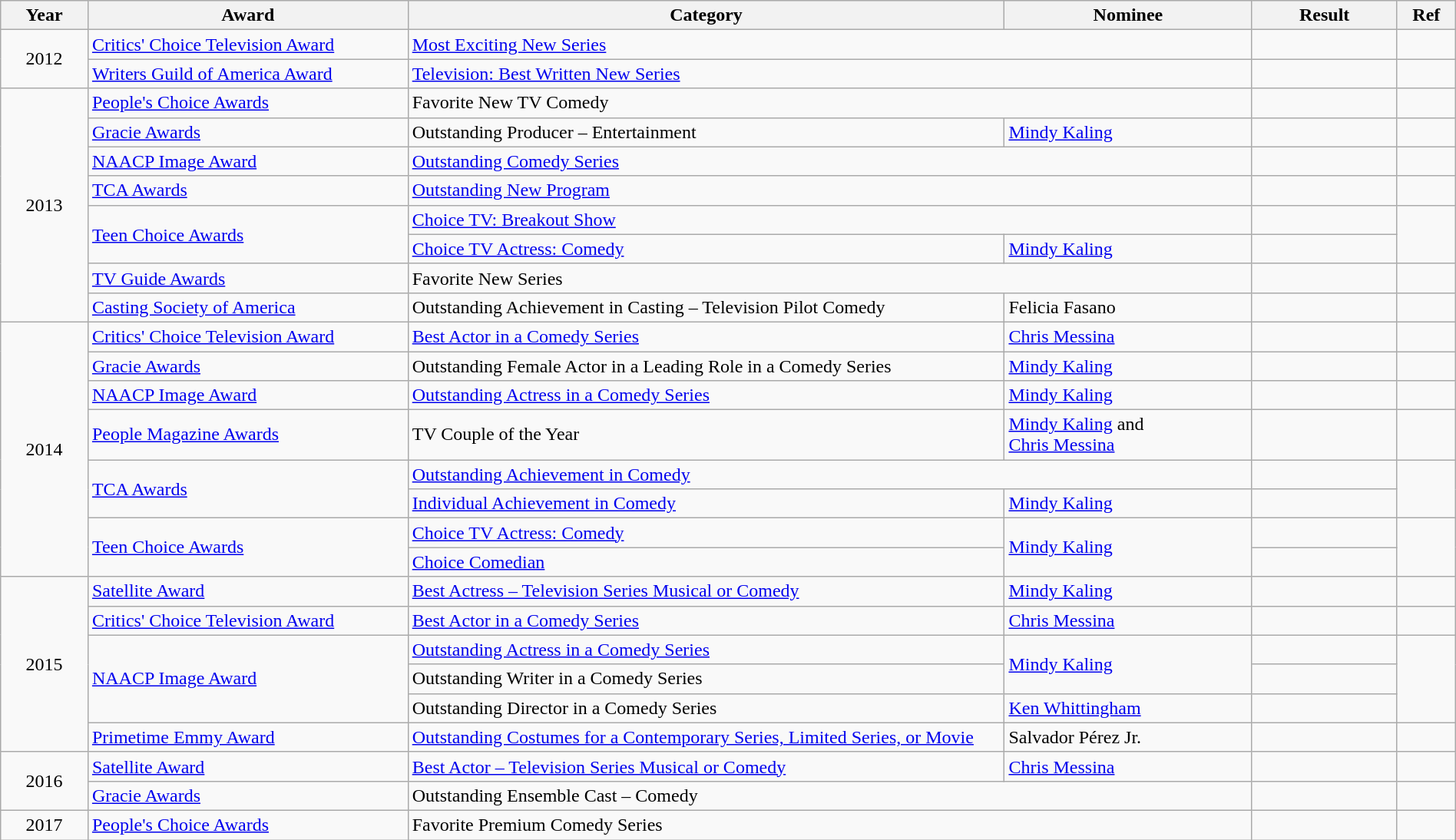<table class="wikitable" style="width:100%;">
<tr>
<th style="width:6%;">Year</th>
<th style="width:22%;">Award</th>
<th style="width:41%;">Category</th>
<th style="width:17%;">Nominee</th>
<th style="width:10%;">Result</th>
<th style="width:4%;">Ref</th>
</tr>
<tr>
<td rowspan="2" style="text-align:center;">2012</td>
<td><a href='#'>Critics' Choice Television Award</a></td>
<td colspan="2"><a href='#'>Most Exciting New Series</a></td>
<td></td>
<td style="text-align:center;"></td>
</tr>
<tr>
<td><a href='#'>Writers Guild of America Award</a></td>
<td colspan="2"><a href='#'>Television: Best Written New Series</a></td>
<td></td>
<td style="text-align:center;"></td>
</tr>
<tr>
<td rowspan="8" style="text-align:center;">2013</td>
<td><a href='#'>People's Choice Awards</a></td>
<td colspan="2">Favorite New TV Comedy</td>
<td></td>
<td style="text-align:center;"></td>
</tr>
<tr>
<td><a href='#'>Gracie Awards</a></td>
<td>Outstanding Producer – Entertainment</td>
<td><a href='#'>Mindy Kaling</a></td>
<td></td>
<td style="text-align:center;"></td>
</tr>
<tr>
<td><a href='#'>NAACP Image Award</a></td>
<td colspan="2"><a href='#'>Outstanding Comedy Series</a></td>
<td></td>
<td style="text-align:center;"></td>
</tr>
<tr>
<td><a href='#'>TCA Awards</a></td>
<td colspan="2"><a href='#'>Outstanding New Program</a></td>
<td></td>
<td style="text-align:center;"></td>
</tr>
<tr>
<td rowspan="2"><a href='#'>Teen Choice Awards</a></td>
<td colspan="2"><a href='#'>Choice TV: Breakout Show</a></td>
<td></td>
<td rowspan="2" style="text-align:center;"></td>
</tr>
<tr>
<td><a href='#'>Choice TV Actress: Comedy</a></td>
<td><a href='#'>Mindy Kaling</a></td>
<td></td>
</tr>
<tr>
<td><a href='#'>TV Guide Awards</a></td>
<td colspan="2">Favorite New Series</td>
<td></td>
<td style="text-align:center;"></td>
</tr>
<tr>
<td><a href='#'>Casting Society of America</a></td>
<td>Outstanding Achievement in Casting – Television Pilot Comedy</td>
<td>Felicia Fasano</td>
<td></td>
<td style="text-align:center;"></td>
</tr>
<tr>
<td rowspan="8" style="text-align:center;">2014</td>
<td><a href='#'>Critics' Choice Television Award</a></td>
<td><a href='#'>Best Actor in a Comedy Series</a></td>
<td><a href='#'>Chris Messina</a></td>
<td></td>
<td style="text-align:center;"></td>
</tr>
<tr>
<td><a href='#'>Gracie Awards</a></td>
<td>Outstanding Female Actor in a Leading Role in a Comedy Series</td>
<td><a href='#'>Mindy Kaling</a></td>
<td></td>
<td style="text-align:center;"></td>
</tr>
<tr>
<td><a href='#'>NAACP Image Award</a></td>
<td><a href='#'>Outstanding Actress in a Comedy Series</a></td>
<td><a href='#'>Mindy Kaling</a></td>
<td></td>
<td style="text-align:center;"></td>
</tr>
<tr>
<td><a href='#'>People Magazine Awards</a></td>
<td>TV Couple of the Year</td>
<td><a href='#'>Mindy Kaling</a> and <br><a href='#'>Chris Messina</a></td>
<td></td>
<td style="text-align:center;"></td>
</tr>
<tr>
<td rowspan="2"><a href='#'>TCA Awards</a></td>
<td colspan="2"><a href='#'>Outstanding Achievement in Comedy</a></td>
<td></td>
<td rowspan="2" style="text-align:center;"></td>
</tr>
<tr>
<td><a href='#'>Individual Achievement in Comedy</a></td>
<td><a href='#'>Mindy Kaling</a></td>
<td></td>
</tr>
<tr>
<td rowspan="2"><a href='#'>Teen Choice Awards</a></td>
<td><a href='#'>Choice TV Actress: Comedy</a></td>
<td rowspan="2"><a href='#'>Mindy Kaling</a></td>
<td></td>
<td rowspan="2" style="text-align:center;"></td>
</tr>
<tr>
<td><a href='#'>Choice Comedian</a></td>
<td></td>
</tr>
<tr>
<td rowspan="6" style="text-align:center;">2015</td>
<td><a href='#'>Satellite Award</a></td>
<td><a href='#'>Best Actress – Television Series Musical or Comedy</a></td>
<td><a href='#'>Mindy Kaling</a></td>
<td></td>
<td style="text-align:center;"></td>
</tr>
<tr>
<td><a href='#'>Critics' Choice Television Award</a></td>
<td><a href='#'>Best Actor in a Comedy Series</a></td>
<td><a href='#'>Chris Messina</a></td>
<td></td>
<td style="text-align:center;"></td>
</tr>
<tr>
<td rowspan="3"><a href='#'>NAACP Image Award</a></td>
<td><a href='#'>Outstanding Actress in a Comedy Series</a></td>
<td rowspan="2"><a href='#'>Mindy Kaling</a></td>
<td></td>
<td rowspan="3" style="text-align:center;"></td>
</tr>
<tr>
<td>Outstanding Writer in a Comedy Series</td>
<td></td>
</tr>
<tr>
<td>Outstanding Director in a Comedy Series</td>
<td><a href='#'>Ken Whittingham</a></td>
<td></td>
</tr>
<tr>
<td><a href='#'>Primetime Emmy Award</a></td>
<td><a href='#'>Outstanding Costumes for a Contemporary Series, Limited Series, or Movie</a></td>
<td>Salvador Pérez Jr.</td>
<td></td>
<td style="text-align:center;"></td>
</tr>
<tr>
<td style="text-align:center;" rowspan="2">2016</td>
<td><a href='#'>Satellite Award</a></td>
<td><a href='#'>Best Actor – Television Series Musical or Comedy</a></td>
<td><a href='#'>Chris Messina</a></td>
<td></td>
<td style="text-align:center;"></td>
</tr>
<tr>
<td><a href='#'>Gracie Awards</a></td>
<td colspan="2">Outstanding Ensemble Cast – Comedy</td>
<td></td>
<td style="text-align:center;"></td>
</tr>
<tr>
<td style="text-align:center;">2017</td>
<td><a href='#'>People's Choice Awards</a></td>
<td colspan="2">Favorite Premium Comedy Series</td>
<td></td>
<td style="text-align:center;"></td>
</tr>
</table>
